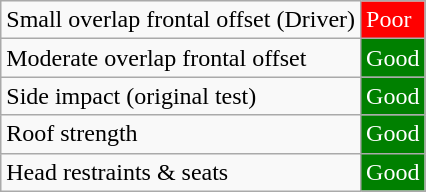<table class="wikitable">
<tr>
<td>Small overlap frontal offset (Driver)</td>
<td style="color:white;background: red">Poor</td>
</tr>
<tr>
<td>Moderate overlap frontal offset</td>
<td style="color:white;background: green">Good</td>
</tr>
<tr>
<td>Side impact (original test)</td>
<td style="color:white;background: green">Good</td>
</tr>
<tr>
<td>Roof strength</td>
<td style="color:white;background: green">Good</td>
</tr>
<tr>
<td>Head restraints & seats</td>
<td style="color:white;background: green">Good</td>
</tr>
</table>
